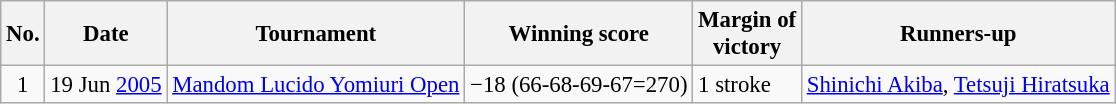<table class="wikitable" style="font-size:95%;">
<tr>
<th>No.</th>
<th>Date</th>
<th>Tournament</th>
<th>Winning score</th>
<th>Margin of<br>victory</th>
<th>Runners-up</th>
</tr>
<tr>
<td align=center>1</td>
<td align=right>19 Jun <a href='#'>2005</a></td>
<td><a href='#'>Mandom Lucido Yomiuri Open</a></td>
<td>−18 (66-68-69-67=270)</td>
<td>1 stroke</td>
<td> <a href='#'>Shinichi Akiba</a>,  <a href='#'>Tetsuji Hiratsuka</a></td>
</tr>
</table>
